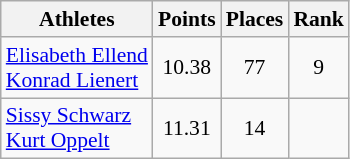<table class="wikitable" border="1" style="font-size:90%">
<tr>
<th>Athletes</th>
<th>Points</th>
<th>Places</th>
<th>Rank</th>
</tr>
<tr align=center>
<td align=left><a href='#'>Elisabeth Ellend</a><br><a href='#'>Konrad Lienert</a></td>
<td>10.38</td>
<td>77</td>
<td>9</td>
</tr>
<tr align=center>
<td align=left><a href='#'>Sissy Schwarz</a><br><a href='#'>Kurt Oppelt</a></td>
<td>11.31</td>
<td>14</td>
<td></td>
</tr>
</table>
